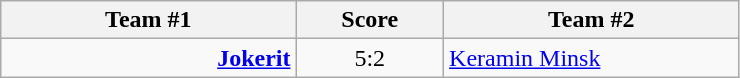<table class="wikitable" style="text-align: center;">
<tr>
<th width=22%>Team #1</th>
<th width=11%>Score</th>
<th width=22%>Team #2</th>
</tr>
<tr>
<td style="text-align: right;"><strong><a href='#'>Jokerit</a></strong> </td>
<td>5:2</td>
<td style="text-align: left;"> <a href='#'>Keramin Minsk</a></td>
</tr>
</table>
